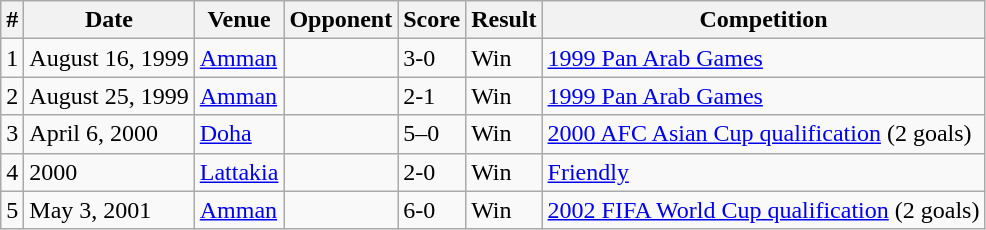<table class="wikitable">
<tr>
<th>#</th>
<th>Date</th>
<th>Venue</th>
<th>Opponent</th>
<th>Score</th>
<th>Result</th>
<th>Competition</th>
</tr>
<tr>
<td>1</td>
<td>August 16, 1999</td>
<td><a href='#'>Amman</a></td>
<td></td>
<td>3-0</td>
<td>Win</td>
<td><a href='#'>1999 Pan Arab Games</a></td>
</tr>
<tr>
<td>2</td>
<td>August 25, 1999</td>
<td><a href='#'>Amman</a></td>
<td></td>
<td>2-1</td>
<td>Win</td>
<td><a href='#'>1999 Pan Arab Games</a></td>
</tr>
<tr>
<td>3</td>
<td>April 6, 2000</td>
<td><a href='#'>Doha</a></td>
<td></td>
<td>5–0</td>
<td>Win</td>
<td><a href='#'>2000 AFC Asian Cup qualification</a> (2 goals)</td>
</tr>
<tr>
<td>4</td>
<td>2000</td>
<td><a href='#'>Lattakia</a></td>
<td></td>
<td>2-0</td>
<td>Win</td>
<td><a href='#'>Friendly</a></td>
</tr>
<tr>
<td>5</td>
<td>May 3, 2001</td>
<td><a href='#'>Amman</a></td>
<td></td>
<td>6-0</td>
<td>Win</td>
<td><a href='#'>2002 FIFA World Cup qualification</a> (2 goals)</td>
</tr>
</table>
